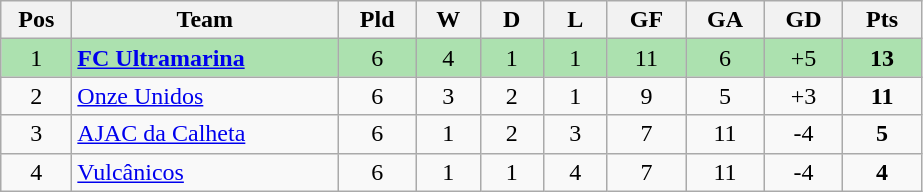<table class="wikitable" style="text-align: center;">
<tr>
<th style="width: 40px;">Pos</th>
<th style="width: 170px;">Team</th>
<th style="width: 45px;">Pld</th>
<th style="width: 35px;">W</th>
<th style="width: 35px;">D</th>
<th style="width: 35px;">L</th>
<th style="width: 45px;">GF</th>
<th style="width: 45px;">GA</th>
<th style="width: 45px;">GD</th>
<th style="width: 45px;">Pts</th>
</tr>
<tr style="background:#ACE1AF;">
<td>1</td>
<td style="text-align: left;"><strong><a href='#'>FC Ultramarina</a></strong></td>
<td>6</td>
<td>4</td>
<td>1</td>
<td>1</td>
<td>11</td>
<td>6</td>
<td>+5</td>
<td><strong>13</strong></td>
</tr>
<tr>
<td>2</td>
<td style="text-align: left;"><a href='#'>Onze Unidos</a></td>
<td>6</td>
<td>3</td>
<td>2</td>
<td>1</td>
<td>9</td>
<td>5</td>
<td>+3</td>
<td><strong>11</strong></td>
</tr>
<tr>
<td>3</td>
<td style="text-align: left;"><a href='#'>AJAC da Calheta</a></td>
<td>6</td>
<td>1</td>
<td>2</td>
<td>3</td>
<td>7</td>
<td>11</td>
<td>-4</td>
<td><strong>5</strong></td>
</tr>
<tr>
<td>4</td>
<td style="text-align: left;"><a href='#'>Vulcânicos</a></td>
<td>6</td>
<td>1</td>
<td>1</td>
<td>4</td>
<td>7</td>
<td>11</td>
<td>-4</td>
<td><strong>4</strong></td>
</tr>
</table>
